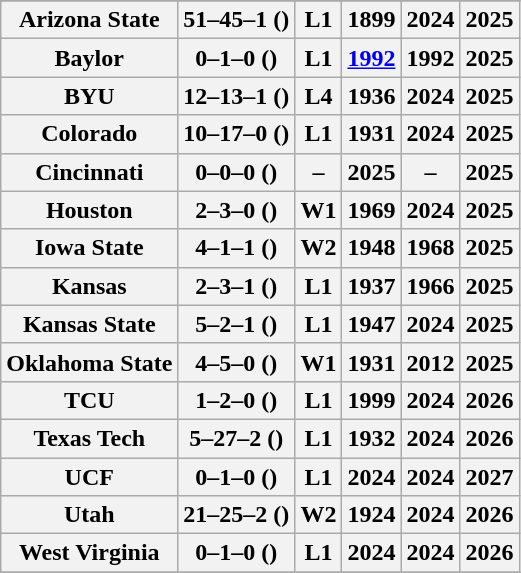<table class="wikitable">
<tr>
</tr>
<tr>
<th style=>Arizona State</th>
<th>51–45–1 ()</th>
<th>L1</th>
<th>1899</th>
<th>2024</th>
<th>2025</th>
</tr>
<tr>
<th style=>Baylor</th>
<th>0–1–0 ()</th>
<th>L1</th>
<th><a href='#'>1992</a></th>
<th>1992</th>
<th>2025</th>
</tr>
<tr>
<th style=>BYU</th>
<th>12–13–1 ()</th>
<th>L4</th>
<th>1936</th>
<th>2024</th>
<th>2025</th>
</tr>
<tr>
<th style=>Colorado</th>
<th>10–17–0  ()</th>
<th>L1</th>
<th>1931</th>
<th>2024</th>
<th>2025</th>
</tr>
<tr>
<th style=>Cincinnati</th>
<th>0–0–0 ()</th>
<th>–</th>
<th>2025</th>
<th>–</th>
<th>2025</th>
</tr>
<tr>
<th style=>Houston</th>
<th>2–3–0 ()</th>
<th>W1</th>
<th>1969</th>
<th>2024</th>
<th>2025</th>
</tr>
<tr>
<th style=>Iowa State</th>
<th>4–1–1 ()</th>
<th>W2</th>
<th>1948</th>
<th>1968</th>
<th>2025</th>
</tr>
<tr>
<th style=>Kansas</th>
<th>2–3–1 ()</th>
<th>L1</th>
<th>1937</th>
<th>1966</th>
<th>2025</th>
</tr>
<tr>
<th style=>Kansas State</th>
<th>5–2–1 ()</th>
<th>L1</th>
<th>1947</th>
<th>2024</th>
<th>2025</th>
</tr>
<tr>
<th style=>Oklahoma State</th>
<th>4–5–0 ()</th>
<th>W1</th>
<th>1931</th>
<th>2012</th>
<th>2025</th>
</tr>
<tr>
<th style=>TCU</th>
<th>1–2–0 ()</th>
<th>L1</th>
<th>1999</th>
<th>2024</th>
<th>2026</th>
</tr>
<tr>
<th style=>Texas Tech</th>
<th>5–27–2 ()</th>
<th>L1</th>
<th>1932</th>
<th>2024</th>
<th>2026</th>
</tr>
<tr>
<th style=>UCF</th>
<th>0–1–0 ()</th>
<th>L1</th>
<th>2024</th>
<th>2024</th>
<th>2027</th>
</tr>
<tr>
<th style=>Utah</th>
<th>21–25–2 ()</th>
<th>W2</th>
<th>1924</th>
<th>2024</th>
<th>2026</th>
</tr>
<tr>
<th style=>West Virginia</th>
<th>0–1–0 ()</th>
<th>L1</th>
<th>2024</th>
<th>2024</th>
<th>2026</th>
</tr>
<tr>
</tr>
</table>
